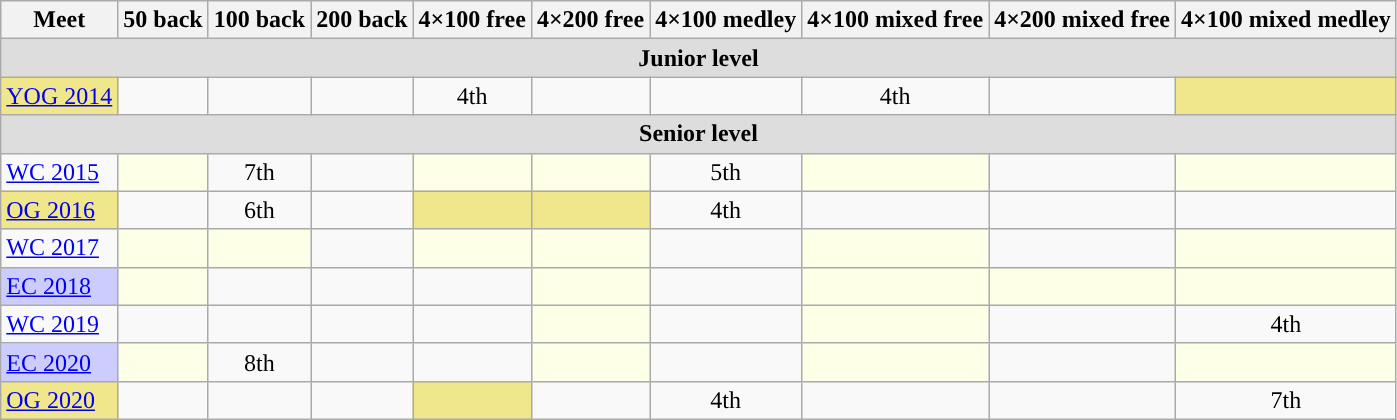<table class="sortable wikitable">
<tr>
<th>Meet</th>
<th class="unsortable">50 back</th>
<th class="unsortable">100 back</th>
<th class="unsortable">200 back</th>
<th class="unsortable">4×100 free</th>
<th class="unsortable">4×200 free</th>
<th class="unsortable">4×100 medley</th>
<th class="unsortable">4×100 mixed free</th>
<th class="unsortable">4×200 mixed free</th>
<th class="unsortable">4×100 mixed medley</th>
</tr>
<tr bgcolor="#DDDDDD">
<td colspan="10" align="center"><strong>Junior level</strong></td>
</tr>
<tr>
<td style="background:#f0e68c"><a href='#'>YOG 2014</a></td>
<td align="center"></td>
<td align="center"></td>
<td align="center"></td>
<td align="center">4th</td>
<td></td>
<td align="center"></td>
<td align="center">4th</td>
<td></td>
<td style="background:#f0e68c"></td>
</tr>
<tr bgcolor="#DDDDDD">
<td colspan="10" align="center"><strong>Senior level</strong></td>
</tr>
<tr>
<td><a href='#'>WC 2015</a></td>
<td style="background:#fdffe7"></td>
<td align="center">7th</td>
<td align="center"></td>
<td style="background:#fdffe7"></td>
<td style="background:#fdffe7"></td>
<td align="center">5th</td>
<td style="background:#fdffe7"></td>
<td></td>
<td style="background:#fdffe7"></td>
</tr>
<tr>
<td style="background:#f0e68c"><a href='#'>OG 2016</a></td>
<td></td>
<td align="center">6th</td>
<td align="center"></td>
<td style="background:#f0e68c"></td>
<td style="background:#f0e68c"></td>
<td align="center">4th</td>
<td></td>
<td></td>
<td></td>
</tr>
<tr>
<td><a href='#'>WC 2017</a></td>
<td style="background:#fdffe7"></td>
<td style="background:#fdffe7"></td>
<td align="center"></td>
<td style="background:#fdffe7"></td>
<td style="background:#fdffe7"></td>
<td align="center"></td>
<td style="background:#fdffe7"></td>
<td></td>
<td style="background:#fdffe7"></td>
</tr>
<tr>
<td style="background:#ccccff"><a href='#'>EC 2018</a></td>
<td style="background:#fdffe7"></td>
<td align="center"></td>
<td align="center"></td>
<td align="center"></td>
<td style="background:#fdffe7"></td>
<td align="center"></td>
<td style="background:#fdffe7"></td>
<td style="background:#fdffe7"></td>
<td style="background:#fdffe7"></td>
</tr>
<tr>
<td><a href='#'>WC 2019</a></td>
<td align="center"></td>
<td align="center"></td>
<td align="center"></td>
<td align="center"></td>
<td style="background:#fdffe7"></td>
<td align="center"></td>
<td style="background:#fdffe7"></td>
<td></td>
<td align="center">4th</td>
</tr>
<tr>
<td style="background:#ccccff"><a href='#'>EC 2020</a></td>
<td style="background:#fdffe7"></td>
<td align="center">8th</td>
<td align="center"></td>
<td align="center"></td>
<td style="background:#fdffe7"></td>
<td align="center"></td>
<td style="background:#fdffe7"></td>
<td align="center"></td>
<td style="background:#fdffe7"></td>
</tr>
<tr>
<td style="background:#f0e68c"><a href='#'>OG 2020</a></td>
<td></td>
<td align="center"></td>
<td align="center"></td>
<td style="background:#f0e68c"></td>
<td align="center"></td>
<td align="center">4th</td>
<td></td>
<td></td>
<td align="center">7th</td>
</tr>
</table>
